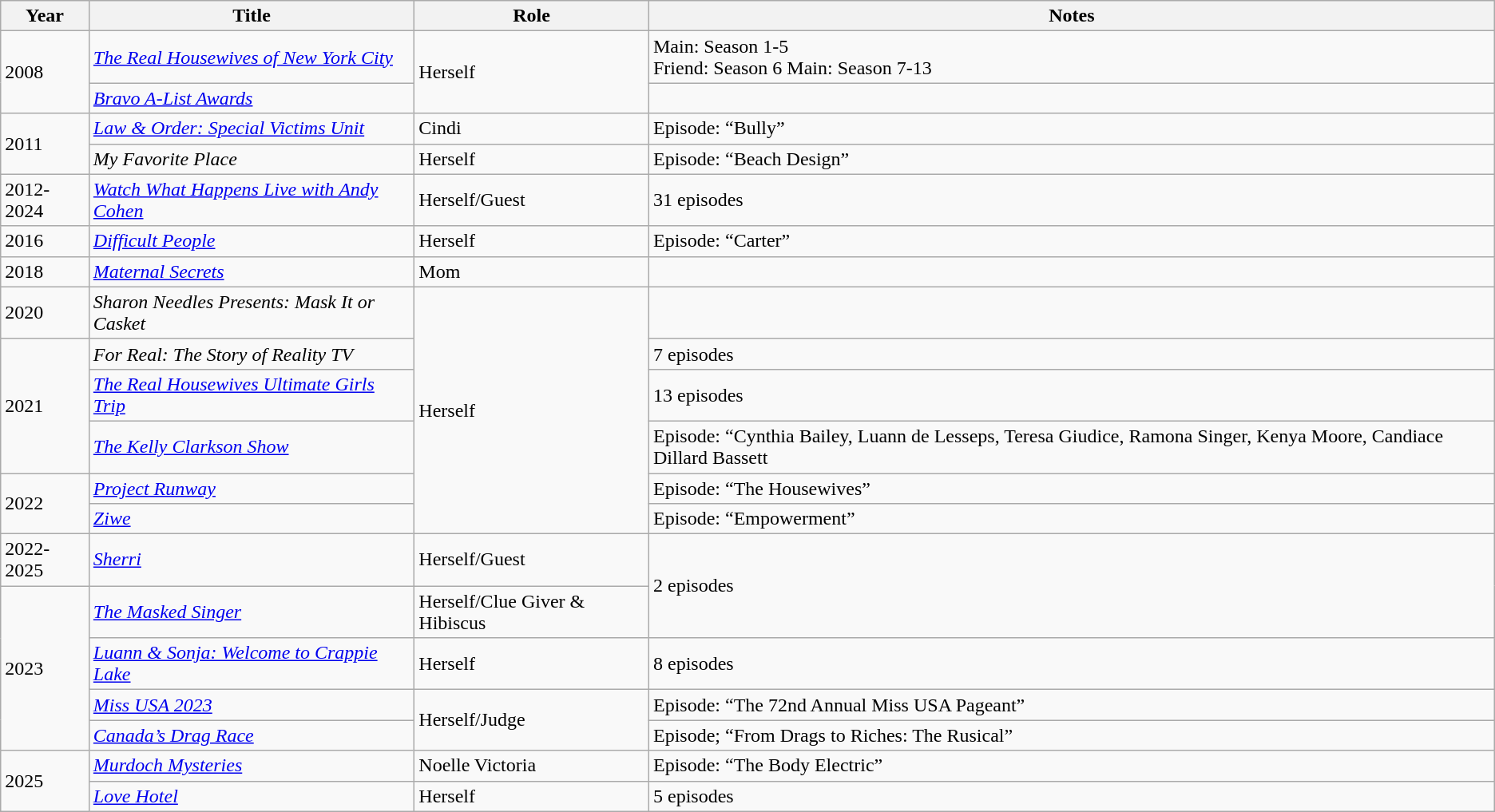<table class="wikitable">
<tr>
<th>Year</th>
<th>Title</th>
<th>Role</th>
<th>Notes</th>
</tr>
<tr>
<td rowspan="2">2008</td>
<td><em><a href='#'>The Real Housewives of New York City</a></em></td>
<td rowspan="2">Herself</td>
<td>Main: Season 1-5<br>Friend: Season 6
Main: Season 7-13</td>
</tr>
<tr>
<td><em><a href='#'>Bravo A-List Awards</a></em></td>
<td></td>
</tr>
<tr>
<td rowspan="2">2011</td>
<td><em><a href='#'>Law & Order: Special Victims Unit</a></em></td>
<td>Cindi</td>
<td>Episode: “Bully”</td>
</tr>
<tr>
<td><em>My Favorite Place</em></td>
<td>Herself</td>
<td>Episode: “Beach Design”</td>
</tr>
<tr>
<td>2012-2024</td>
<td><em><a href='#'>Watch What Happens Live with Andy Cohen</a></em></td>
<td>Herself/Guest</td>
<td>31 episodes</td>
</tr>
<tr>
<td>2016</td>
<td><em><a href='#'>Difficult People</a></em></td>
<td>Herself</td>
<td>Episode: “Carter”</td>
</tr>
<tr>
<td>2018</td>
<td><em><a href='#'>Maternal Secrets</a></em></td>
<td>Mom</td>
<td></td>
</tr>
<tr>
<td>2020</td>
<td><em>Sharon Needles Presents: Mask It or Casket</em></td>
<td rowspan="6">Herself</td>
<td></td>
</tr>
<tr>
<td rowspan="3">2021</td>
<td><em>For Real: The Story of Reality TV</em></td>
<td>7 episodes</td>
</tr>
<tr>
<td><em><a href='#'>The Real Housewives Ultimate Girls Trip</a></em></td>
<td>13 episodes</td>
</tr>
<tr>
<td><em><a href='#'>The Kelly Clarkson Show</a></em></td>
<td>Episode: “Cynthia Bailey, Luann de Lesseps, Teresa Giudice, Ramona Singer, Kenya Moore, Candiace Dillard Bassett</td>
</tr>
<tr>
<td rowspan="2">2022</td>
<td><em><a href='#'>Project Runway</a></em></td>
<td>Episode: “The Housewives”</td>
</tr>
<tr>
<td><em><a href='#'>Ziwe</a></em></td>
<td>Episode: “Empowerment”</td>
</tr>
<tr>
<td>2022-2025</td>
<td><em><a href='#'>Sherri</a></em></td>
<td>Herself/Guest</td>
<td rowspan="2">2 episodes</td>
</tr>
<tr>
<td rowspan="4">2023</td>
<td><em><a href='#'>The Masked Singer</a></em></td>
<td>Herself/Clue Giver & Hibiscus</td>
</tr>
<tr>
<td><em><a href='#'>Luann & Sonja: Welcome to Crappie Lake</a></em></td>
<td>Herself</td>
<td>8 episodes</td>
</tr>
<tr>
<td><em><a href='#'>Miss USA 2023</a></em></td>
<td rowspan="2">Herself/Judge</td>
<td>Episode: “The 72nd Annual Miss USA Pageant”</td>
</tr>
<tr>
<td><em><a href='#'>Canada’s Drag Race</a></em></td>
<td>Episode; “From Drags to Riches: The Rusical”</td>
</tr>
<tr>
<td rowspan="2">2025</td>
<td><em><a href='#'>Murdoch Mysteries</a></em></td>
<td>Noelle Victoria</td>
<td>Episode: “The Body Electric”</td>
</tr>
<tr>
<td><em><a href='#'>Love Hotel</a></em></td>
<td>Herself</td>
<td>5 episodes</td>
</tr>
</table>
